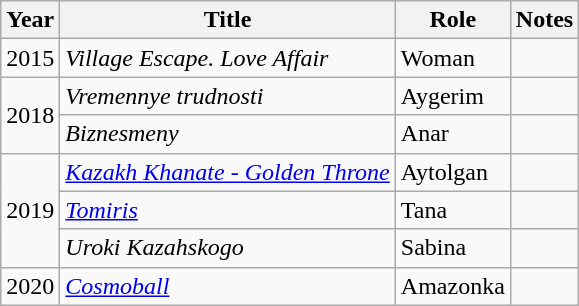<table class="wikitable">
<tr>
<th>Year</th>
<th>Title</th>
<th>Role</th>
<th>Notes</th>
</tr>
<tr>
<td>2015</td>
<td><em>Village Escape. Love Affair</em></td>
<td>Woman</td>
<td></td>
</tr>
<tr>
<td rowspan="2">2018</td>
<td><em>Vremennye trudnosti</em></td>
<td>Aygerim</td>
<td></td>
</tr>
<tr>
<td><em>Biznesmeny</em></td>
<td>Anar</td>
<td></td>
</tr>
<tr>
<td rowspan="3">2019</td>
<td><em><a href='#'>Kazakh Khanate - Golden Throne</a></em></td>
<td>Aytolgan</td>
<td></td>
</tr>
<tr>
<td><em><a href='#'>Tomiris</a></em></td>
<td>Tana</td>
<td></td>
</tr>
<tr>
<td><em>Uroki Kazahskogo</em></td>
<td>Sabina</td>
<td></td>
</tr>
<tr>
<td>2020</td>
<td><em><a href='#'>Cosmoball</a></em></td>
<td>Amazonka</td>
<td></td>
</tr>
</table>
